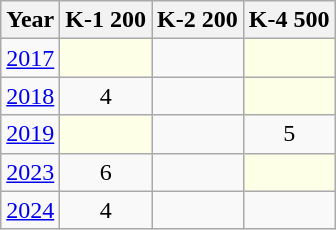<table class="wikitable" style="text-align:center;">
<tr>
<th>Year</th>
<th>K-1 200</th>
<th>K-2 200</th>
<th>K-4 500</th>
</tr>
<tr>
<td><a href='#'>2017</a></td>
<td style="background:#fdffe7"></td>
<td></td>
<td style="background:#fdffe7"></td>
</tr>
<tr>
<td><a href='#'>2018</a></td>
<td>4</td>
<td></td>
<td style="background:#fdffe7"></td>
</tr>
<tr>
<td><a href='#'>2019</a></td>
<td style="background:#fdffe7"></td>
<td></td>
<td>5</td>
</tr>
<tr>
<td><a href='#'>2023</a></td>
<td>6</td>
<td></td>
<td style="background:#fdffe7"></td>
</tr>
<tr>
<td><a href='#'>2024</a></td>
<td>4</td>
<td></td>
<td></td>
</tr>
</table>
